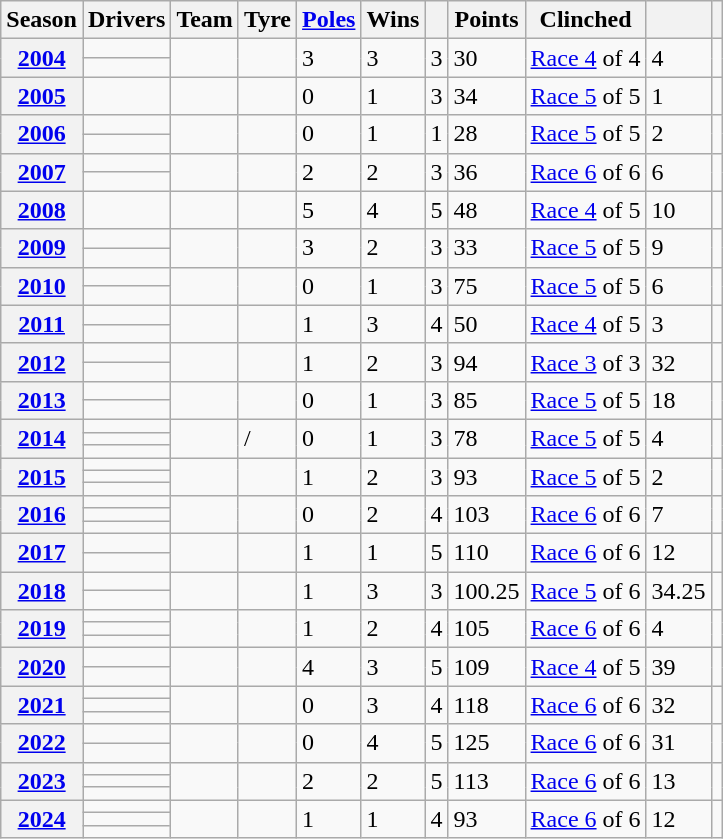<table class="wikitable sortable plainrowheaders"; text-align:center;">
<tr>
<th scope=col>Season</th>
<th scope=col>Drivers</th>
<th scope=col>Team</th>
<th scope=col>Tyre</th>
<th scope=col><a href='#'>Poles</a></th>
<th scope=col>Wins</th>
<th scope=col></th>
<th scope=col>Points</th>
<th scope=col>Clinched</th>
<th scope=col></th>
<th scope=col class=unsortable></th>
</tr>
<tr>
<th scope=row style="text-align: center;" rowspan=2><a href='#'>2004</a></th>
<td></td>
<td rowspan=2></td>
<td rowspan=2></td>
<td rowspan=2>3</td>
<td rowspan=2>3</td>
<td rowspan=2>3</td>
<td rowspan=2>30</td>
<td rowspan=2><a href='#'>Race 4</a> of 4</td>
<td rowspan=2>4</td>
<td rowspan=2 style="text-align:center;"></td>
</tr>
<tr>
<td></td>
</tr>
<tr>
<th scope=row style="text-align: center;"><a href='#'>2005</a></th>
<td></td>
<td></td>
<td></td>
<td>0</td>
<td>1</td>
<td>3</td>
<td>34</td>
<td><a href='#'>Race 5</a> of 5</td>
<td>1</td>
<td style="text-align:center;"></td>
</tr>
<tr>
<th scope=row style="text-align: center;" rowspan=2><a href='#'>2006</a></th>
<td></td>
<td rowspan=2 align=left></td>
<td rowspan=2></td>
<td rowspan=2>0</td>
<td rowspan=2>1</td>
<td rowspan=2>1</td>
<td rowspan=2>28</td>
<td rowspan=2><a href='#'>Race 5</a> of 5</td>
<td rowspan=2>2</td>
<td rowspan=2 style="text-align:center;"></td>
</tr>
<tr>
<td></td>
</tr>
<tr>
<th scope=row style="text-align: center;" rowspan=2><a href='#'>2007</a></th>
<td align=left></td>
<td rowspan=2></td>
<td rowspan=2></td>
<td rowspan=2>2</td>
<td rowspan=2>2</td>
<td rowspan=2>3</td>
<td rowspan=2>36</td>
<td rowspan=2><a href='#'>Race 6</a> of 6</td>
<td rowspan=2>6</td>
<td rowspan=2 style="text-align:center;"></td>
</tr>
<tr>
<td></td>
</tr>
<tr>
<th scope=row style="text-align: center;"><a href='#'>2008</a></th>
<td></td>
<td></td>
<td></td>
<td>5</td>
<td>4</td>
<td>5</td>
<td>48</td>
<td><a href='#'>Race 4</a> of 5</td>
<td>10</td>
<td style="text-align:center;"></td>
</tr>
<tr>
<th scope=row style="text-align: center;" rowspan=2><a href='#'>2009</a></th>
<td></td>
<td rowspan=2></td>
<td rowspan=2></td>
<td rowspan=2>3</td>
<td rowspan=2>2</td>
<td rowspan=2>3</td>
<td rowspan=2>33</td>
<td rowspan=2><a href='#'>Race 5</a> of 5</td>
<td rowspan=2>9</td>
<td rowspan=2 style="text-align:center;"></td>
</tr>
<tr>
<td></td>
</tr>
<tr>
<th scope=row style="text-align: center;" rowspan=2><a href='#'>2010</a></th>
<td></td>
<td rowspan=2></td>
<td rowspan=2></td>
<td rowspan=2>0</td>
<td rowspan=2>1</td>
<td rowspan=2>3</td>
<td rowspan=2>75</td>
<td rowspan=2><a href='#'>Race 5</a> of 5</td>
<td rowspan=2>6</td>
<td rowspan=2 style="text-align:center;"></td>
</tr>
<tr>
<td></td>
</tr>
<tr>
<th scope=row style="text-align: center;" rowspan=2><a href='#'>2011</a></th>
<td></td>
<td rowspan=2></td>
<td rowspan=2></td>
<td rowspan=2>1</td>
<td rowspan=2>3</td>
<td rowspan=2>4</td>
<td rowspan=2>50</td>
<td rowspan=2><a href='#'>Race 4</a> of 5</td>
<td rowspan=2>3</td>
<td rowspan=2 style="text-align:center;"></td>
</tr>
<tr>
<td></td>
</tr>
<tr>
<th scope=row style="text-align: center;" rowspan=2><a href='#'>2012</a></th>
<td></td>
<td rowspan=2></td>
<td rowspan=2></td>
<td rowspan=2>1</td>
<td rowspan=2>2</td>
<td rowspan=2>3</td>
<td rowspan=2>94</td>
<td rowspan=2><a href='#'>Race 3</a> of 3</td>
<td rowspan=2>32</td>
<td rowspan=2 style="text-align:center;"></td>
</tr>
<tr>
<td></td>
</tr>
<tr>
<th scope=row style="text-align: center;" rowspan=2><a href='#'>2013</a></th>
<td></td>
<td rowspan=2></td>
<td rowspan=2></td>
<td rowspan=2>0</td>
<td rowspan=2>1</td>
<td rowspan=2>3</td>
<td rowspan=2>85</td>
<td rowspan=2><a href='#'>Race 5</a> of 5</td>
<td rowspan=2>18</td>
<td rowspan=2 style="text-align:center;"></td>
</tr>
<tr>
<td></td>
</tr>
<tr>
<th scope=row style="text-align: center;" rowspan=3><a href='#'>2014</a></th>
<td></td>
<td rowspan=3></td>
<td rowspan=3>/</td>
<td rowspan=3>0</td>
<td rowspan=3>1</td>
<td rowspan=3>3</td>
<td rowspan=3>78</td>
<td rowspan=3><a href='#'>Race 5</a> of 5</td>
<td rowspan=3>4</td>
<td rowspan=3 style="text-align:center;"></td>
</tr>
<tr>
<td></td>
</tr>
<tr>
<td></td>
</tr>
<tr>
<th scope=row style="text-align: center;" rowspan=3><a href='#'>2015</a></th>
<td></td>
<td rowspan=3></td>
<td rowspan=3></td>
<td rowspan=3>1</td>
<td rowspan=3>2</td>
<td rowspan=3>3</td>
<td rowspan=3>93</td>
<td rowspan=3><a href='#'>Race 5</a> of 5</td>
<td rowspan=3>2</td>
<td rowspan=3 style="text-align:center;"></td>
</tr>
<tr>
<td></td>
</tr>
<tr>
<td></td>
</tr>
<tr>
<th scope=row style="text-align: center;" rowspan=3><a href='#'>2016</a></th>
<td></td>
<td rowspan=3></td>
<td rowspan=3></td>
<td rowspan=3>0</td>
<td rowspan=3>2</td>
<td rowspan=3>4</td>
<td rowspan=3>103</td>
<td rowspan=3><a href='#'>Race 6</a> of 6</td>
<td rowspan=3>7</td>
<td rowspan=3 style="text-align:center;"></td>
</tr>
<tr>
<td></td>
</tr>
<tr>
<td></td>
</tr>
<tr>
<th scope=row style="text-align: center;" rowspan=2><a href='#'>2017</a></th>
<td></td>
<td rowspan=2></td>
<td rowspan=2></td>
<td rowspan=2>1</td>
<td rowspan=2>1</td>
<td rowspan=2>5</td>
<td rowspan=2>110</td>
<td rowspan=2><a href='#'>Race 6</a> of 6</td>
<td rowspan=2>12</td>
<td rowspan=2 style="text-align:center;"></td>
</tr>
<tr>
<td></td>
</tr>
<tr>
<th scope=row style="text-align: center;" rowspan=2><a href='#'>2018</a></th>
<td></td>
<td rowspan=2></td>
<td rowspan=2></td>
<td rowspan=2>1</td>
<td rowspan=2>3</td>
<td rowspan=2>3</td>
<td rowspan=2>100.25</td>
<td rowspan=2><a href='#'>Race 5</a> of 6</td>
<td rowspan=2>34.25</td>
<td rowspan=2 style="text-align:center;"></td>
</tr>
<tr>
<td></td>
</tr>
<tr>
<th scope=row style="text-align: center;" rowspan=3><a href='#'>2019</a></th>
<td></td>
<td rowspan=3></td>
<td rowspan=3></td>
<td rowspan=3>1</td>
<td rowspan=3>2</td>
<td rowspan=3>4</td>
<td rowspan=3>105</td>
<td rowspan=3><a href='#'>Race 6</a> of 6</td>
<td rowspan=3>4</td>
<td rowspan=3 style="text-align:center;"></td>
</tr>
<tr>
<td></td>
</tr>
<tr>
<td></td>
</tr>
<tr>
<th scope=row style="text-align: center;" rowspan=2><a href='#'>2020</a></th>
<td></td>
<td rowspan=2></td>
<td rowspan=2></td>
<td rowspan=2>4</td>
<td rowspan=2>3</td>
<td rowspan=2>5</td>
<td rowspan=2>109</td>
<td rowspan=2><a href='#'>Race 4</a> of 5</td>
<td rowspan=2>39</td>
<td rowspan=2 style="text-align:center;"></td>
</tr>
<tr>
<td></td>
</tr>
<tr>
<th scope=row style="text-align: center;" rowspan=3><a href='#'>2021</a></th>
<td></td>
<td rowspan=3></td>
<td rowspan=3></td>
<td rowspan=3>0</td>
<td rowspan=3>3</td>
<td rowspan=3>4</td>
<td rowspan=3>118</td>
<td rowspan=3><a href='#'>Race 6</a> of 6</td>
<td rowspan=3>32</td>
<td rowspan=3 style="text-align:center;"></td>
</tr>
<tr>
<td></td>
</tr>
<tr>
<td></td>
</tr>
<tr>
<th scope=row style="text-align: center;" rowspan=2><a href='#'>2022</a></th>
<td></td>
<td rowspan=2></td>
<td rowspan=2></td>
<td rowspan=2>0</td>
<td rowspan=2>4</td>
<td rowspan=2>5</td>
<td rowspan=2>125</td>
<td rowspan=2><a href='#'>Race 6</a> of 6</td>
<td rowspan=2>31</td>
<td rowspan=2 style="text-align:center;"></td>
</tr>
<tr>
<td></td>
</tr>
<tr>
<th scope=row style="text-align: center;" rowspan=3><a href='#'>2023</a></th>
<td></td>
<td rowspan=3></td>
<td rowspan=3></td>
<td rowspan=3>2</td>
<td rowspan=3>2</td>
<td rowspan=3>5</td>
<td rowspan=3>113</td>
<td rowspan=3><a href='#'>Race 6</a> of 6</td>
<td rowspan=3>13</td>
<td rowspan=3 style="text-align:center;"></td>
</tr>
<tr>
<td></td>
</tr>
<tr>
<td></td>
</tr>
<tr>
<th scope=row style="text-align: center;" rowspan=3><a href='#'>2024</a></th>
<td></td>
<td rowspan=3></td>
<td rowspan=3></td>
<td rowspan=3>1</td>
<td rowspan=3>1</td>
<td rowspan=3>4</td>
<td rowspan=3>93</td>
<td rowspan=3><a href='#'>Race 6</a> of 6</td>
<td rowspan=3>12</td>
<td rowspan=3 style="text-align:center;"></td>
</tr>
<tr>
<td></td>
</tr>
<tr>
<td></td>
</tr>
</table>
